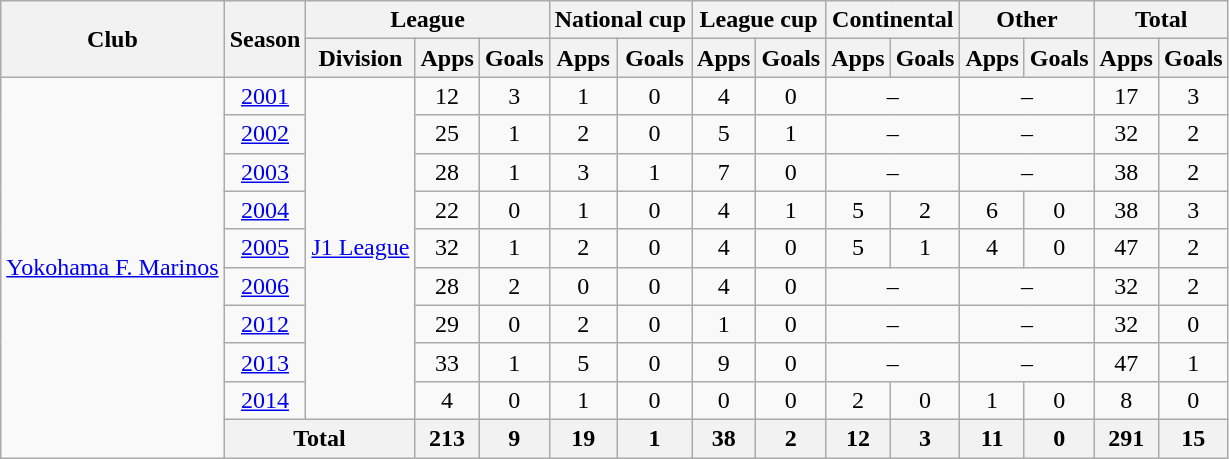<table class="wikitable" style="text-align:center">
<tr>
<th rowspan="2">Club</th>
<th rowspan="2">Season</th>
<th colspan="3">League</th>
<th colspan="2">National cup</th>
<th colspan="2">League cup</th>
<th colspan="2">Continental</th>
<th colspan="2">Other</th>
<th colspan="2">Total</th>
</tr>
<tr>
<th>Division</th>
<th>Apps</th>
<th>Goals</th>
<th>Apps</th>
<th>Goals</th>
<th>Apps</th>
<th>Goals</th>
<th>Apps</th>
<th>Goals</th>
<th>Apps</th>
<th>Goals</th>
<th>Apps</th>
<th>Goals</th>
</tr>
<tr>
<td rowspan="10"><a href='#'>Yokohama F. Marinos</a></td>
<td><a href='#'>2001</a></td>
<td rowspan="9"><a href='#'>J1 League</a></td>
<td>12</td>
<td>3</td>
<td>1</td>
<td>0</td>
<td>4</td>
<td>0</td>
<td colspan="2">–</td>
<td colspan="2">–</td>
<td>17</td>
<td>3</td>
</tr>
<tr>
<td><a href='#'>2002</a></td>
<td>25</td>
<td>1</td>
<td>2</td>
<td>0</td>
<td>5</td>
<td>1</td>
<td colspan="2">–</td>
<td colspan="2">–</td>
<td>32</td>
<td>2</td>
</tr>
<tr>
<td><a href='#'>2003</a></td>
<td>28</td>
<td>1</td>
<td>3</td>
<td>1</td>
<td>7</td>
<td>0</td>
<td colspan="2">–</td>
<td colspan="2">–</td>
<td>38</td>
<td>2</td>
</tr>
<tr>
<td><a href='#'>2004</a></td>
<td>22</td>
<td>0</td>
<td>1</td>
<td>0</td>
<td>4</td>
<td>1</td>
<td>5</td>
<td>2</td>
<td>6</td>
<td>0</td>
<td>38</td>
<td>3</td>
</tr>
<tr>
<td><a href='#'>2005</a></td>
<td>32</td>
<td>1</td>
<td>2</td>
<td>0</td>
<td>4</td>
<td>0</td>
<td>5</td>
<td>1</td>
<td>4</td>
<td>0</td>
<td>47</td>
<td>2</td>
</tr>
<tr>
<td><a href='#'>2006</a></td>
<td>28</td>
<td>2</td>
<td>0</td>
<td>0</td>
<td>4</td>
<td>0</td>
<td colspan="2">–</td>
<td colspan="2">–</td>
<td>32</td>
<td>2</td>
</tr>
<tr>
<td><a href='#'>2012</a></td>
<td>29</td>
<td>0</td>
<td>2</td>
<td>0</td>
<td>1</td>
<td>0</td>
<td colspan="2">–</td>
<td colspan="2">–</td>
<td>32</td>
<td>0</td>
</tr>
<tr>
<td><a href='#'>2013</a></td>
<td>33</td>
<td>1</td>
<td>5</td>
<td>0</td>
<td>9</td>
<td>0</td>
<td colspan="2">–</td>
<td colspan="2">–</td>
<td>47</td>
<td>1</td>
</tr>
<tr>
<td><a href='#'>2014</a></td>
<td>4</td>
<td>0</td>
<td>1</td>
<td>0</td>
<td>0</td>
<td>0</td>
<td>2</td>
<td>0</td>
<td>1</td>
<td>0</td>
<td>8</td>
<td>0</td>
</tr>
<tr>
<th colspan="2">Total</th>
<th>213</th>
<th>9</th>
<th>19</th>
<th>1</th>
<th>38</th>
<th>2</th>
<th>12</th>
<th>3</th>
<th>11</th>
<th>0</th>
<th>291</th>
<th>15</th>
</tr>
</table>
